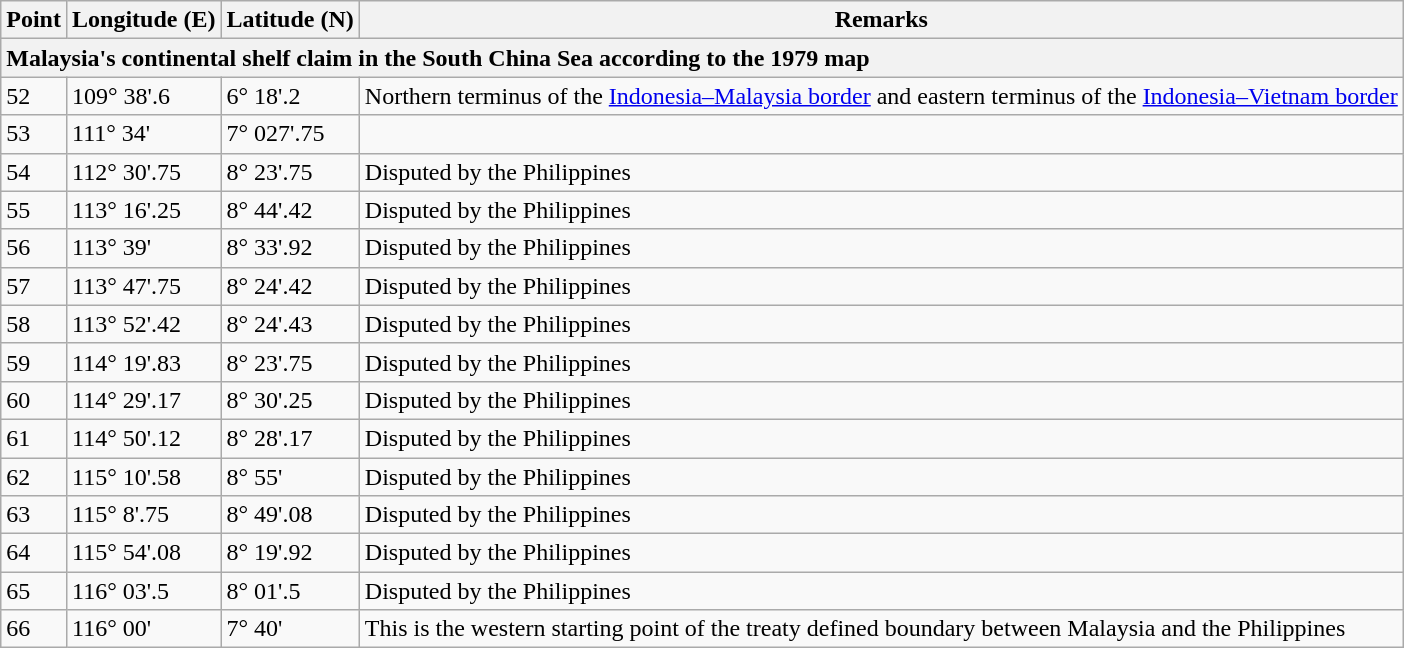<table class="wikitable">
<tr>
<th>Point</th>
<th>Longitude (E)</th>
<th>Latitude (N)</th>
<th>Remarks</th>
</tr>
<tr>
<th colspan="5" style="text-align:left">Malaysia's continental shelf claim in the South China Sea according to the 1979 map</th>
</tr>
<tr>
<td>52</td>
<td>109° 38'.6</td>
<td>6° 18'.2</td>
<td>Northern terminus of the <a href='#'>Indonesia–Malaysia border</a> and eastern terminus of the <a href='#'>Indonesia–Vietnam border</a></td>
</tr>
<tr>
<td>53</td>
<td>111° 34'</td>
<td>7° 027'.75</td>
<td></td>
</tr>
<tr>
<td>54</td>
<td>112° 30'.75</td>
<td>8° 23'.75</td>
<td>Disputed by the Philippines</td>
</tr>
<tr>
<td>55</td>
<td>113° 16'.25</td>
<td>8° 44'.42</td>
<td>Disputed by the Philippines</td>
</tr>
<tr>
<td>56</td>
<td>113° 39'</td>
<td>8° 33'.92</td>
<td>Disputed by the Philippines</td>
</tr>
<tr>
<td>57</td>
<td>113° 47'.75</td>
<td>8° 24'.42</td>
<td>Disputed by the Philippines</td>
</tr>
<tr>
<td>58</td>
<td>113° 52'.42</td>
<td>8° 24'.43</td>
<td>Disputed by the Philippines</td>
</tr>
<tr>
<td>59</td>
<td>114° 19'.83</td>
<td>8° 23'.75</td>
<td>Disputed by the Philippines</td>
</tr>
<tr>
<td>60</td>
<td>114° 29'.17</td>
<td>8° 30'.25</td>
<td>Disputed by the Philippines</td>
</tr>
<tr>
<td>61</td>
<td>114° 50'.12</td>
<td>8° 28'.17</td>
<td>Disputed by the Philippines</td>
</tr>
<tr>
<td>62</td>
<td>115° 10'.58</td>
<td>8° 55'</td>
<td>Disputed by the Philippines</td>
</tr>
<tr>
<td>63</td>
<td>115° 8'.75</td>
<td>8° 49'.08</td>
<td>Disputed by the Philippines</td>
</tr>
<tr>
<td>64</td>
<td>115° 54'.08</td>
<td>8° 19'.92</td>
<td>Disputed by the Philippines</td>
</tr>
<tr>
<td>65</td>
<td>116° 03'.5</td>
<td>8° 01'.5</td>
<td>Disputed by the Philippines</td>
</tr>
<tr>
<td>66</td>
<td>116° 00'</td>
<td>7° 40'</td>
<td>This is the western starting point of the treaty defined boundary between Malaysia and the Philippines</td>
</tr>
</table>
